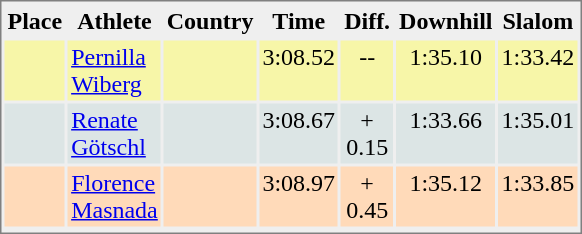<table style="border-style:solid;border-width:1px;border-color:#808080;background-color:#EFEFEF" cellspacing="2" cellpadding="2" width="380px">
<tr bgcolor="#EFEFEF">
<th>Place</th>
<th>Athlete</th>
<th>Country</th>
<th>Time</th>
<th>Diff.</th>
<th>Downhill</th>
<th>Slalom</th>
</tr>
<tr align="center" valign="top" bgcolor="#F7F6A8">
<th></th>
<td align="left"><a href='#'>Pernilla Wiberg</a></td>
<td align="left"></td>
<td>3:08.52</td>
<td>--</td>
<td>1:35.10</td>
<td>1:33.42</td>
</tr>
<tr align="center" valign="top" bgcolor="#DCE5E5">
<th></th>
<td align="left"><a href='#'>Renate Götschl</a></td>
<td align="left"></td>
<td>3:08.67</td>
<td>+ 0.15</td>
<td>1:33.66</td>
<td>1:35.01</td>
</tr>
<tr align="center" valign="top" bgcolor="#FFDAB9">
<th></th>
<td align="left"><a href='#'>Florence Masnada</a></td>
<td align="left"></td>
<td>3:08.97</td>
<td>+ 0.45</td>
<td>1:35.12</td>
<td>1:33.85</td>
</tr>
<tr align="center" valign="top" bgcolor="#FFFFFF">
</tr>
</table>
